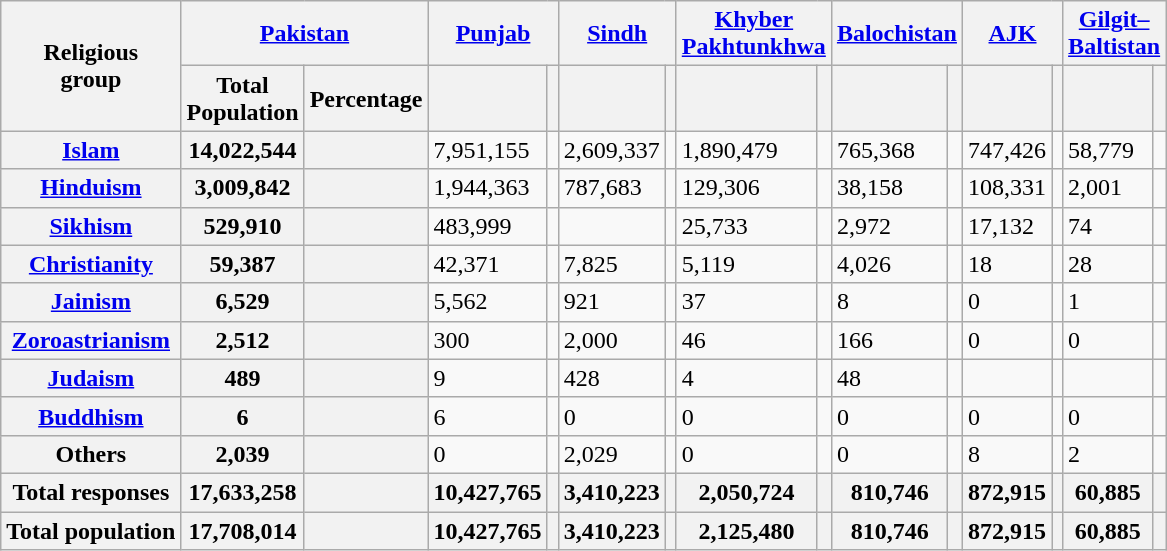<table class="wikitable sortable">
<tr>
<th rowspan="2">Religious<br>group</th>
<th colspan="2"><a href='#'>Pakistan</a></th>
<th colspan="2"><a href='#'>Punjab</a></th>
<th colspan="2"><a href='#'>Sindh</a></th>
<th colspan="2"><a href='#'>Khyber<br>Pakhtunkhwa</a></th>
<th colspan="2"><a href='#'>Balochistan</a></th>
<th colspan="2"><a href='#'>AJK</a></th>
<th colspan="2"><a href='#'>Gilgit–<br>Baltistan</a></th>
</tr>
<tr>
<th>Total<br>Population</th>
<th>Percentage</th>
<th><a href='#'></a></th>
<th></th>
<th></th>
<th></th>
<th></th>
<th></th>
<th></th>
<th></th>
<th></th>
<th></th>
<th></th>
<th></th>
</tr>
<tr>
<th><a href='#'>Islam</a> </th>
<th>14,022,544</th>
<th></th>
<td>7,951,155</td>
<td></td>
<td>2,609,337</td>
<td></td>
<td>1,890,479</td>
<td></td>
<td>765,368</td>
<td></td>
<td>747,426</td>
<td></td>
<td>58,779</td>
<td></td>
</tr>
<tr>
<th><a href='#'>Hinduism</a> </th>
<th>3,009,842</th>
<th></th>
<td>1,944,363</td>
<td></td>
<td>787,683</td>
<td></td>
<td>129,306</td>
<td></td>
<td>38,158</td>
<td></td>
<td>108,331</td>
<td></td>
<td>2,001</td>
<td></td>
</tr>
<tr>
<th><a href='#'>Sikhism</a> </th>
<th>529,910</th>
<th></th>
<td>483,999</td>
<td></td>
<td></td>
<td></td>
<td>25,733</td>
<td></td>
<td>2,972</td>
<td></td>
<td>17,132</td>
<td></td>
<td>74</td>
<td></td>
</tr>
<tr>
<th><a href='#'>Christianity</a> </th>
<th>59,387</th>
<th></th>
<td>42,371</td>
<td></td>
<td>7,825</td>
<td></td>
<td>5,119</td>
<td></td>
<td>4,026</td>
<td></td>
<td>18</td>
<td></td>
<td>28</td>
<td></td>
</tr>
<tr>
<th><a href='#'>Jainism</a> </th>
<th>6,529</th>
<th></th>
<td>5,562</td>
<td></td>
<td>921</td>
<td></td>
<td>37</td>
<td></td>
<td>8</td>
<td></td>
<td>0</td>
<td></td>
<td>1</td>
<td></td>
</tr>
<tr>
<th><a href='#'>Zoroastrianism</a> </th>
<th>2,512</th>
<th></th>
<td>300</td>
<td></td>
<td>2,000</td>
<td></td>
<td>46</td>
<td></td>
<td>166</td>
<td></td>
<td>0</td>
<td></td>
<td>0</td>
<td></td>
</tr>
<tr>
<th><a href='#'>Judaism</a> </th>
<th>489</th>
<th></th>
<td>9</td>
<td></td>
<td>428</td>
<td></td>
<td>4</td>
<td></td>
<td>48</td>
<td></td>
<td></td>
<td></td>
<td></td>
<td></td>
</tr>
<tr>
<th><a href='#'>Buddhism</a> </th>
<th>6</th>
<th></th>
<td>6</td>
<td></td>
<td>0</td>
<td></td>
<td>0</td>
<td></td>
<td>0</td>
<td></td>
<td>0</td>
<td></td>
<td>0</td>
<td></td>
</tr>
<tr>
<th>Others</th>
<th>2,039</th>
<th></th>
<td>0</td>
<td></td>
<td>2,029</td>
<td></td>
<td>0</td>
<td></td>
<td>0</td>
<td></td>
<td>8</td>
<td></td>
<td>2</td>
<td></td>
</tr>
<tr>
<th>Total responses</th>
<th>17,633,258</th>
<th></th>
<th>10,427,765</th>
<th></th>
<th>3,410,223</th>
<th></th>
<th>2,050,724</th>
<th></th>
<th>810,746</th>
<th></th>
<th>872,915</th>
<th></th>
<th>60,885</th>
<th></th>
</tr>
<tr>
<th>Total population</th>
<th>17,708,014</th>
<th></th>
<th>10,427,765</th>
<th></th>
<th>3,410,223</th>
<th></th>
<th>2,125,480</th>
<th></th>
<th>810,746</th>
<th></th>
<th>872,915</th>
<th></th>
<th>60,885</th>
<th></th>
</tr>
</table>
